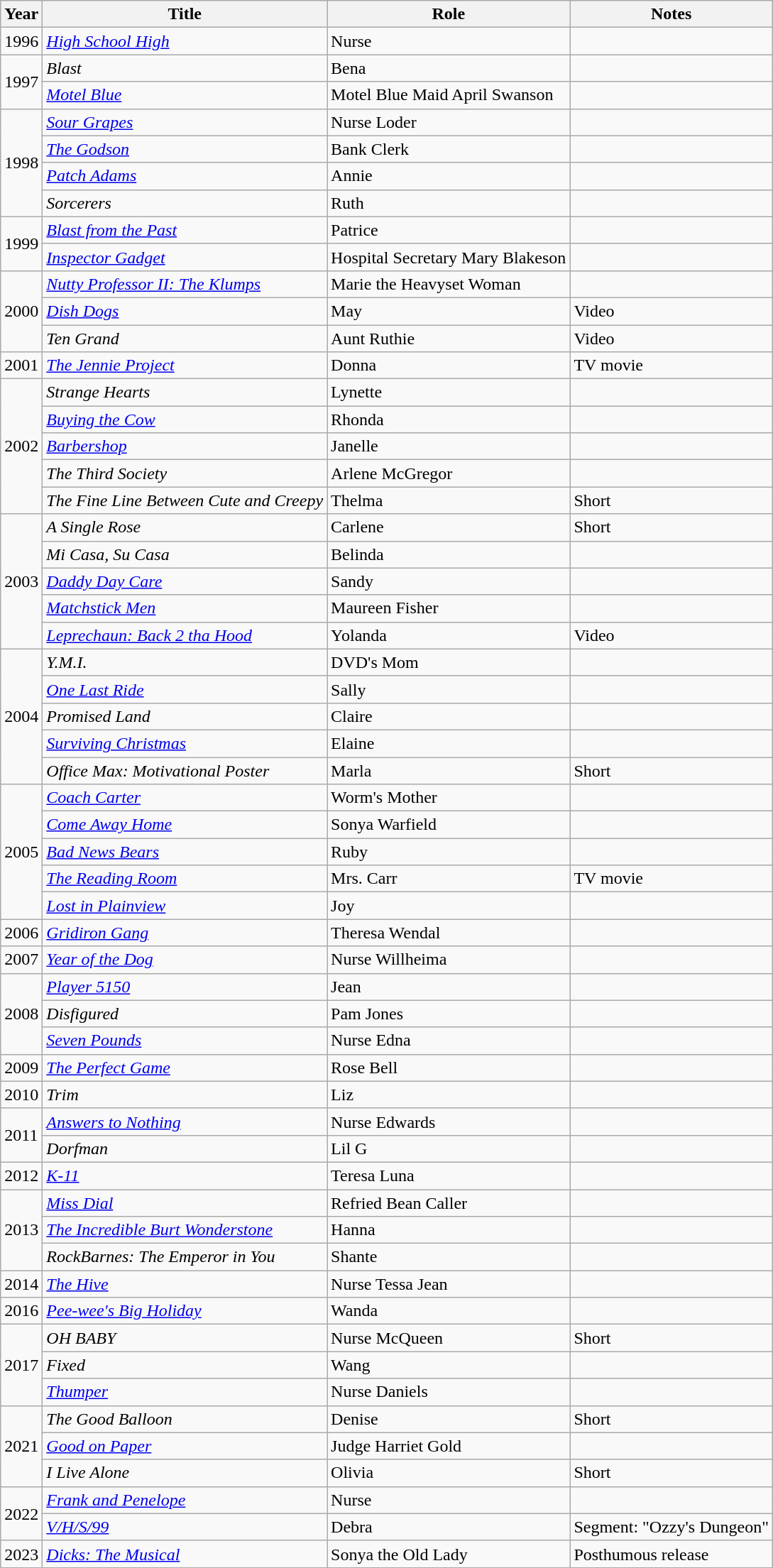<table class="wikitable sortable">
<tr>
<th>Year</th>
<th>Title</th>
<th>Role</th>
<th>Notes</th>
</tr>
<tr>
<td>1996</td>
<td><em><a href='#'>High School High</a></em></td>
<td>Nurse</td>
<td></td>
</tr>
<tr>
<td rowspan=2>1997</td>
<td><em>Blast</em></td>
<td>Bena</td>
<td></td>
</tr>
<tr>
<td><em><a href='#'>Motel Blue</a></em></td>
<td>Motel Blue Maid April Swanson</td>
<td></td>
</tr>
<tr>
<td rowspan=4>1998</td>
<td><em><a href='#'>Sour Grapes</a></em></td>
<td>Nurse Loder</td>
<td></td>
</tr>
<tr>
<td><em><a href='#'>The Godson</a></em></td>
<td>Bank Clerk</td>
<td></td>
</tr>
<tr>
<td><em><a href='#'>Patch Adams</a></em></td>
<td>Annie</td>
<td></td>
</tr>
<tr>
<td><em>Sorcerers</em></td>
<td>Ruth</td>
<td></td>
</tr>
<tr>
<td rowspan=2>1999</td>
<td><em><a href='#'>Blast from the Past</a></em></td>
<td>Patrice</td>
<td></td>
</tr>
<tr>
<td><em><a href='#'>Inspector Gadget</a></em></td>
<td>Hospital Secretary Mary Blakeson</td>
<td></td>
</tr>
<tr>
<td rowspan=3>2000</td>
<td><em><a href='#'>Nutty Professor II: The Klumps</a></em></td>
<td>Marie the Heavyset Woman</td>
<td></td>
</tr>
<tr>
<td><em><a href='#'>Dish Dogs</a></em></td>
<td>May</td>
<td>Video</td>
</tr>
<tr>
<td><em>Ten Grand</em></td>
<td>Aunt Ruthie</td>
<td>Video</td>
</tr>
<tr>
<td>2001</td>
<td><em><a href='#'>The Jennie Project</a></em></td>
<td>Donna</td>
<td>TV movie</td>
</tr>
<tr>
<td rowspan=5>2002</td>
<td><em>Strange Hearts</em></td>
<td>Lynette</td>
<td></td>
</tr>
<tr>
<td><em><a href='#'>Buying the Cow</a></em></td>
<td>Rhonda</td>
<td></td>
</tr>
<tr>
<td><em><a href='#'>Barbershop</a></em></td>
<td>Janelle</td>
<td></td>
</tr>
<tr>
<td><em>The Third Society</em></td>
<td>Arlene McGregor</td>
<td></td>
</tr>
<tr>
<td><em>The Fine Line Between Cute and Creepy</em></td>
<td>Thelma</td>
<td>Short</td>
</tr>
<tr>
<td rowspan=5>2003</td>
<td><em>A Single Rose</em></td>
<td>Carlene</td>
<td>Short</td>
</tr>
<tr>
<td><em>Mi Casa, Su Casa</em></td>
<td>Belinda</td>
<td></td>
</tr>
<tr>
<td><em><a href='#'>Daddy Day Care</a></em></td>
<td>Sandy</td>
<td></td>
</tr>
<tr>
<td><em><a href='#'>Matchstick Men</a></em></td>
<td>Maureen Fisher</td>
<td></td>
</tr>
<tr>
<td><em><a href='#'>Leprechaun: Back 2 tha Hood</a></em></td>
<td>Yolanda</td>
<td>Video</td>
</tr>
<tr>
<td rowspan=5>2004</td>
<td><em>Y.M.I.</em></td>
<td>DVD's Mom</td>
<td></td>
</tr>
<tr>
<td><em><a href='#'>One Last Ride</a></em></td>
<td>Sally</td>
<td></td>
</tr>
<tr>
<td><em>Promised Land</em></td>
<td>Claire</td>
<td></td>
</tr>
<tr>
<td><em><a href='#'>Surviving Christmas</a></em></td>
<td>Elaine</td>
<td></td>
</tr>
<tr>
<td><em>Office Max: Motivational Poster</em></td>
<td>Marla</td>
<td>Short</td>
</tr>
<tr>
<td rowspan=5>2005</td>
<td><em><a href='#'>Coach Carter</a></em></td>
<td>Worm's Mother</td>
<td></td>
</tr>
<tr>
<td><em><a href='#'>Come Away Home</a></em></td>
<td>Sonya Warfield</td>
<td></td>
</tr>
<tr>
<td><em><a href='#'>Bad News Bears</a></em></td>
<td>Ruby</td>
<td></td>
</tr>
<tr>
<td><em><a href='#'>The Reading Room</a></em></td>
<td>Mrs. Carr</td>
<td>TV movie</td>
</tr>
<tr>
<td><em><a href='#'>Lost in Plainview</a></em></td>
<td>Joy</td>
<td></td>
</tr>
<tr>
<td>2006</td>
<td><em><a href='#'>Gridiron Gang</a></em></td>
<td>Theresa Wendal</td>
<td></td>
</tr>
<tr>
<td>2007</td>
<td><em><a href='#'>Year of the Dog</a></em></td>
<td>Nurse Willheima</td>
<td></td>
</tr>
<tr>
<td rowspan=3>2008</td>
<td><em><a href='#'>Player 5150</a></em></td>
<td>Jean</td>
<td></td>
</tr>
<tr>
<td><em>Disfigured</em></td>
<td>Pam Jones</td>
<td></td>
</tr>
<tr>
<td><em><a href='#'>Seven Pounds</a></em></td>
<td>Nurse Edna</td>
<td></td>
</tr>
<tr>
<td>2009</td>
<td><em><a href='#'>The Perfect Game</a></em></td>
<td>Rose Bell</td>
<td></td>
</tr>
<tr>
<td>2010</td>
<td><em>Trim</em></td>
<td>Liz</td>
<td></td>
</tr>
<tr>
<td rowspan=2>2011</td>
<td><em><a href='#'>Answers to Nothing</a></em></td>
<td>Nurse Edwards</td>
<td></td>
</tr>
<tr>
<td><em>Dorfman</em></td>
<td>Lil G</td>
<td></td>
</tr>
<tr>
<td>2012</td>
<td><em><a href='#'>K-11</a></em></td>
<td>Teresa Luna</td>
<td></td>
</tr>
<tr>
<td rowspan=3>2013</td>
<td><em><a href='#'>Miss Dial</a></em></td>
<td>Refried Bean Caller</td>
<td></td>
</tr>
<tr>
<td><em><a href='#'>The Incredible Burt Wonderstone</a></em></td>
<td>Hanna</td>
<td></td>
</tr>
<tr>
<td><em>RockBarnes: The Emperor in You</em></td>
<td>Shante</td>
<td></td>
</tr>
<tr>
<td>2014</td>
<td><em><a href='#'>The Hive</a></em></td>
<td>Nurse Tessa Jean</td>
<td></td>
</tr>
<tr>
<td>2016</td>
<td><em><a href='#'>Pee-wee's Big Holiday</a></em></td>
<td>Wanda</td>
<td></td>
</tr>
<tr>
<td rowspan=3>2017</td>
<td><em>OH BABY</em></td>
<td>Nurse McQueen</td>
<td>Short</td>
</tr>
<tr>
<td><em>Fixed</em></td>
<td>Wang</td>
<td></td>
</tr>
<tr>
<td><em><a href='#'>Thumper</a></em></td>
<td>Nurse Daniels</td>
<td></td>
</tr>
<tr>
<td rowspan=3>2021</td>
<td><em>The Good Balloon</em></td>
<td>Denise</td>
<td>Short</td>
</tr>
<tr>
<td><em><a href='#'>Good on Paper</a></em></td>
<td>Judge Harriet Gold</td>
<td></td>
</tr>
<tr>
<td><em>I Live Alone</em></td>
<td>Olivia</td>
<td>Short</td>
</tr>
<tr>
<td rowspan="2">2022</td>
<td><em><a href='#'>Frank and Penelope</a></em></td>
<td>Nurse</td>
<td></td>
</tr>
<tr>
<td><em><a href='#'>V/H/S/99</a></em></td>
<td>Debra</td>
<td>Segment: "Ozzy's Dungeon"</td>
</tr>
<tr>
<td>2023</td>
<td><em><a href='#'>Dicks: The Musical</a></em></td>
<td>Sonya the Old Lady</td>
<td>Posthumous release</td>
</tr>
</table>
